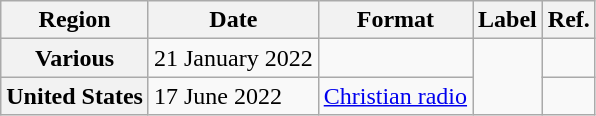<table class="wikitable plainrowheaders">
<tr>
<th scope="col">Region</th>
<th scope="col">Date</th>
<th scope="col">Format</th>
<th scope="col">Label</th>
<th scope="col">Ref.</th>
</tr>
<tr>
<th scope="row">Various</th>
<td>21 January 2022</td>
<td></td>
<td rowspan="2"></td>
<td></td>
</tr>
<tr>
<th scope="row">United States</th>
<td>17 June 2022</td>
<td><a href='#'>Christian radio</a></td>
<td></td>
</tr>
</table>
